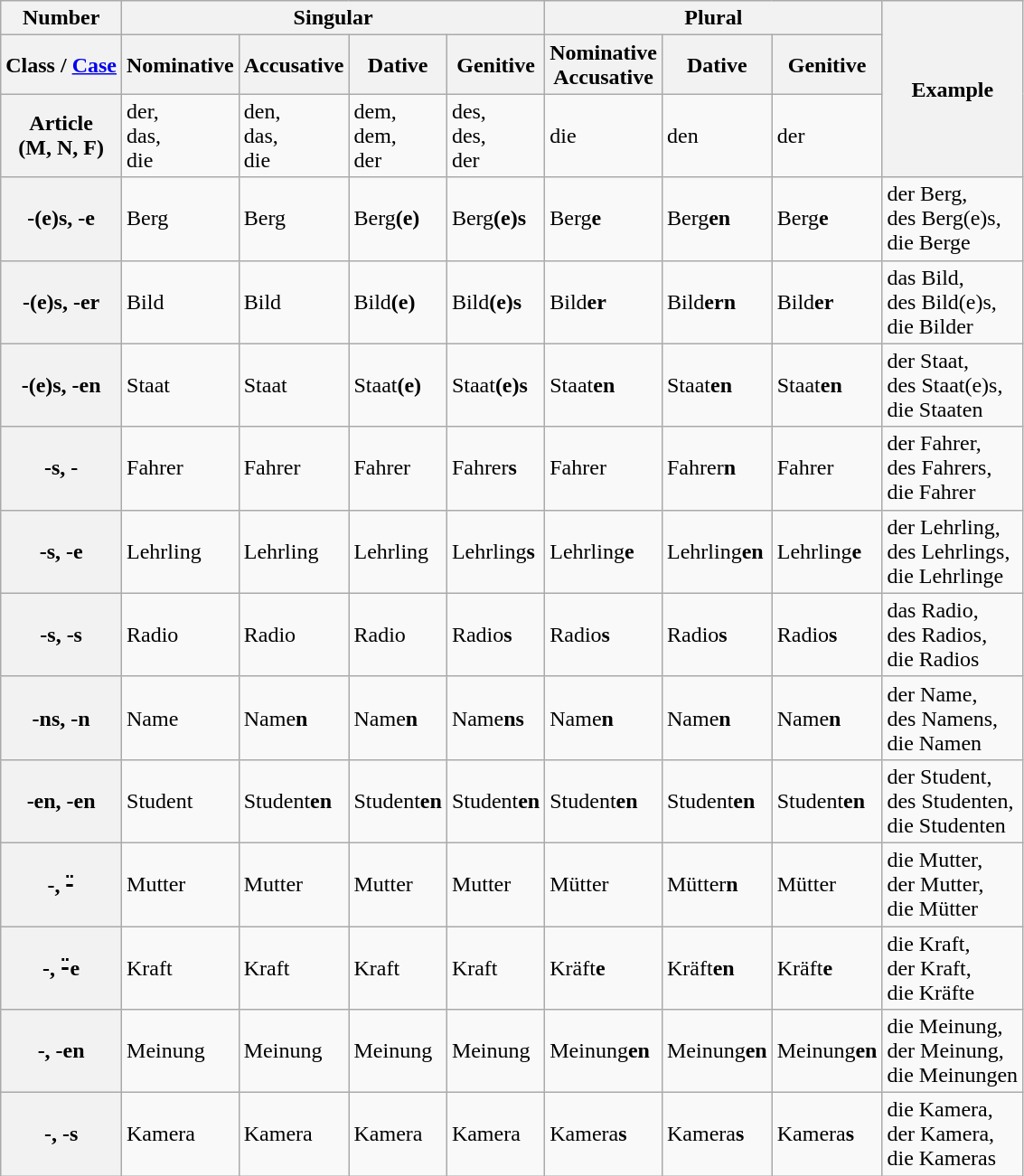<table class="wikitable">
<tr>
<th>Number</th>
<th colspan="4">Singular</th>
<th colspan="3">Plural</th>
<th rowspan="3">Example</th>
</tr>
<tr>
<th>Class / <a href='#'>Case</a></th>
<th>Nominative</th>
<th>Accusative</th>
<th>Dative</th>
<th>Genitive</th>
<th>Nominative<br>Accusative</th>
<th>Dative</th>
<th>Genitive</th>
</tr>
<tr>
<th>Article<br>(M, N, F)</th>
<td>der,<br>das,<br>die</td>
<td>den,<br>das,<br>die</td>
<td>dem,<br>dem,<br>der</td>
<td>des,<br>des,<br>der</td>
<td>die</td>
<td>den</td>
<td>der</td>
</tr>
<tr>
<th>-(e)s, -e</th>
<td>Berg</td>
<td>Berg</td>
<td>Berg<strong>(e)</strong></td>
<td>Berg<strong>(e)s</strong></td>
<td>Berg<strong>e</strong></td>
<td>Berg<strong>en</strong></td>
<td>Berg<strong>e</strong></td>
<td>der Berg,<br>des Berg(e)s,<br>die Berge</td>
</tr>
<tr>
<th>-(e)s, -er</th>
<td>Bild</td>
<td>Bild</td>
<td>Bild<strong>(e)</strong></td>
<td>Bild<strong>(e)s</strong></td>
<td>Bild<strong>er</strong></td>
<td>Bild<strong>ern</strong></td>
<td>Bild<strong>er</strong></td>
<td>das Bild,<br>des Bild(e)s,<br>die Bilder</td>
</tr>
<tr>
<th>-(e)s, -en</th>
<td>Staat</td>
<td>Staat</td>
<td>Staat<strong>(e)</strong></td>
<td>Staat<strong>(e)s</strong></td>
<td>Staat<strong>en</strong></td>
<td>Staat<strong>en</strong></td>
<td>Staat<strong>en</strong></td>
<td>der Staat,<br>des Staat(e)s,<br>die Staaten</td>
</tr>
<tr>
<th>-s, -</th>
<td>Fahrer</td>
<td>Fahrer</td>
<td>Fahrer</td>
<td>Fahrer<strong>s</strong></td>
<td>Fahrer</td>
<td>Fahrer<strong>n</strong></td>
<td>Fahrer</td>
<td>der Fahrer,<br>des Fahrers,<br>die Fahrer</td>
</tr>
<tr>
<th>-s, -e</th>
<td>Lehrling</td>
<td>Lehrling</td>
<td>Lehrling</td>
<td>Lehrling<strong>s</strong></td>
<td>Lehrling<strong>e</strong></td>
<td>Lehrling<strong>en</strong></td>
<td>Lehrling<strong>e</strong></td>
<td>der Lehrling,<br>des Lehrlings,<br>die Lehrlinge</td>
</tr>
<tr>
<th>-s, -s</th>
<td>Radio</td>
<td>Radio</td>
<td>Radio</td>
<td>Radio<strong>s</strong></td>
<td>Radio<strong>s</strong></td>
<td>Radio<strong>s</strong></td>
<td>Radio<strong>s</strong></td>
<td>das Radio,<br>des Radios,<br>die Radios</td>
</tr>
<tr>
<th>-ns, -n</th>
<td>Name</td>
<td>Name<strong>n</strong></td>
<td>Name<strong>n</strong></td>
<td>Name<strong>ns</strong></td>
<td>Name<strong>n</strong></td>
<td>Name<strong>n </strong></td>
<td>Name<strong>n </strong></td>
<td>der Name,<br>des Namens,<br>die Namen</td>
</tr>
<tr>
<th>-en, -en</th>
<td>Student</td>
<td>Student<strong>en</strong></td>
<td>Student<strong>en</strong></td>
<td>Student<strong>en</strong></td>
<td>Student<strong>en</strong></td>
<td>Student<strong>en</strong></td>
<td>Student<strong>en</strong></td>
<td>der Student,<br>des Studenten,<br>die Studenten</td>
</tr>
<tr>
<th>-, -̈</th>
<td>Mutter</td>
<td>Mutter</td>
<td>Mutter</td>
<td>Mutter</td>
<td>Mütter</td>
<td>Mütter<strong>n</strong></td>
<td>Mütter</td>
<td>die Mutter,<br>der Mutter,<br>die Mütter</td>
</tr>
<tr>
<th>-, -̈e</th>
<td>Kraft</td>
<td>Kraft</td>
<td>Kraft</td>
<td>Kraft</td>
<td>Kräft<strong>e</strong></td>
<td>Kräft<strong>en</strong></td>
<td>Kräft<strong>e</strong></td>
<td>die Kraft,<br>der Kraft,<br>die Kräfte</td>
</tr>
<tr>
<th>-, -en</th>
<td>Meinung</td>
<td>Meinung</td>
<td>Meinung</td>
<td>Meinung</td>
<td>Meinung<strong>en</strong></td>
<td>Meinung<strong>en</strong></td>
<td>Meinung<strong>en</strong></td>
<td>die Meinung,<br>der Meinung,<br>die Meinungen</td>
</tr>
<tr>
<th>-, -s</th>
<td>Kamera</td>
<td>Kamera</td>
<td>Kamera</td>
<td>Kamera</td>
<td>Kamera<strong>s</strong></td>
<td>Kamera<strong>s</strong></td>
<td>Kamera<strong>s</strong></td>
<td>die Kamera,<br>der Kamera,<br>die Kameras</td>
</tr>
</table>
